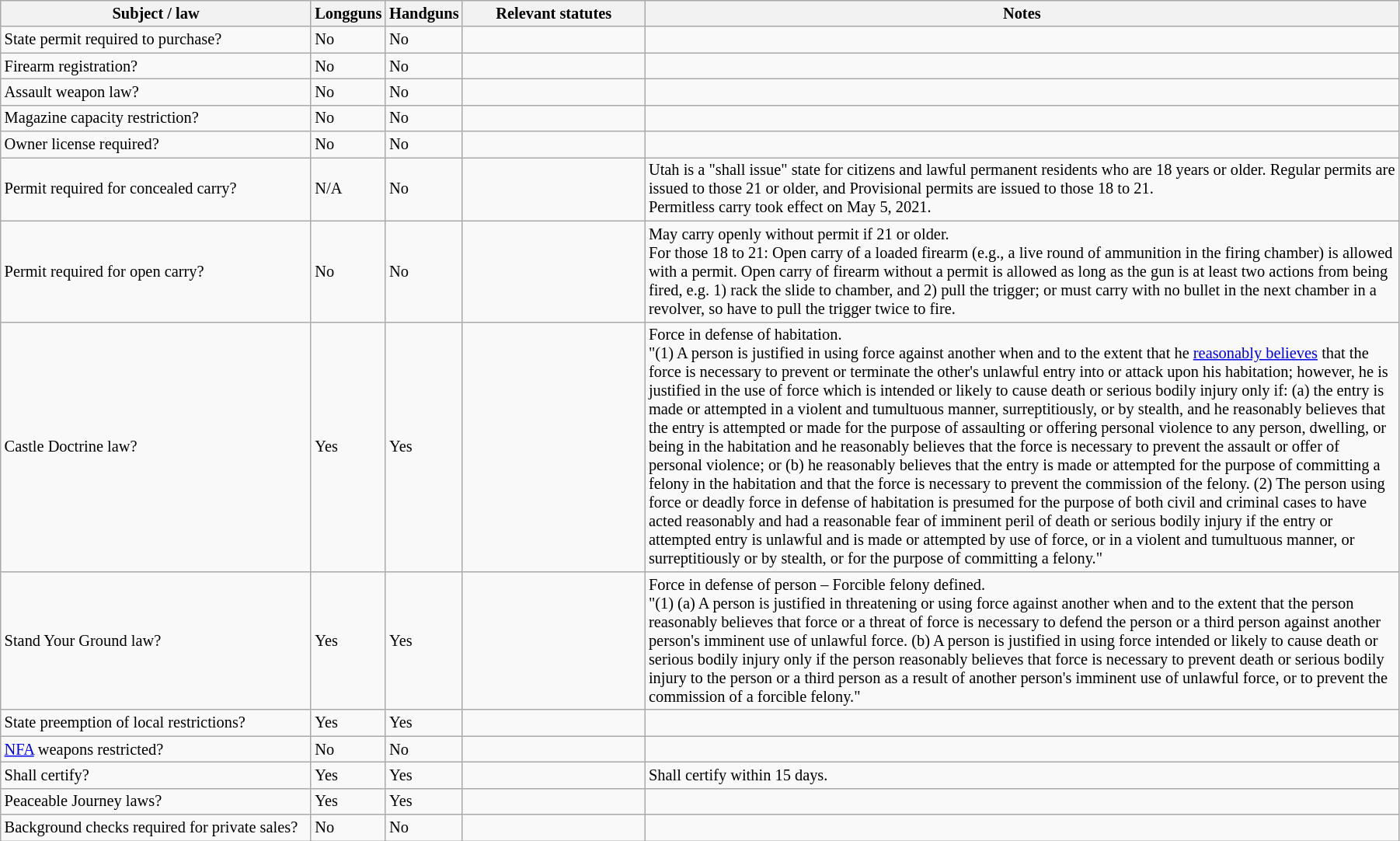<table class="wikitable" style="font-size:85%; width:95%;">
<tr>
<th scope="col" style="width:260px;">Subject / law</th>
<th scope="col" style="width:50px;">Longguns</th>
<th scope="col" style="width:50px;">Handguns</th>
<th scope="col" style="width:150px;">Relevant statutes</th>
<th>Notes</th>
</tr>
<tr>
<td>State permit required to purchase?</td>
<td>No</td>
<td>No</td>
<td></td>
<td></td>
</tr>
<tr>
<td>Firearm registration?</td>
<td>No</td>
<td>No</td>
<td></td>
<td></td>
</tr>
<tr>
<td>Assault weapon law?</td>
<td>No</td>
<td>No</td>
<td></td>
<td></td>
</tr>
<tr>
<td>Magazine capacity restriction?</td>
<td>No</td>
<td>No</td>
<td></td>
<td></td>
</tr>
<tr>
<td>Owner license required?</td>
<td>No</td>
<td>No</td>
<td></td>
<td></td>
</tr>
<tr>
<td>Permit required for concealed carry?</td>
<td>N/A</td>
<td>No</td>
<td><br><br></td>
<td>Utah is a "shall issue" state for citizens and lawful permanent residents who are 18 years or older. Regular permits are issued to those 21 or older, and Provisional permits are issued to those 18 to 21.<br>Permitless carry took effect on May 5, 2021.</td>
</tr>
<tr>
<td>Permit required for open carry?</td>
<td>No</td>
<td>No</td>
<td><br><br></td>
<td>May carry openly without permit if 21 or older.<br>For those 18 to 21: Open carry of a loaded firearm (e.g., a live round of ammunition in the firing chamber) is allowed with a permit. Open carry of firearm without a permit is allowed as long as the gun is at least two actions from being fired, e.g. 1) rack the slide to chamber, and 2) pull the trigger; or must carry with no bullet in the next chamber in a revolver, so have to pull the trigger twice to fire.</td>
</tr>
<tr>
<td>Castle Doctrine law?</td>
<td>Yes</td>
<td>Yes</td>
<td></td>
<td>Force in defense of habitation.<br>"(1) A person is justified in using force against another when and to the extent that he <a href='#'>reasonably believes</a> that the force is necessary to prevent or terminate the other's unlawful entry into or attack upon his habitation; however, he is justified in the use of force which is intended or likely to cause death or serious bodily injury only if: (a) the entry is made or attempted in a violent and tumultuous manner, surreptitiously, or by stealth, and he reasonably believes that the entry is attempted or made for the purpose of assaulting or offering personal violence to any person, dwelling, or being in the habitation and he reasonably believes that the force is necessary to prevent the assault or offer of personal violence; or (b) he reasonably believes that the entry is made or attempted for the purpose of committing a felony in the habitation and that the force is necessary to prevent the commission of the felony. (2) The person using force or deadly force in defense of habitation is presumed for the purpose of both civil and criminal cases to have acted reasonably and had a reasonable fear of imminent peril of death or serious bodily injury if the entry or attempted entry is unlawful and is made or attempted by use of force, or in a violent and tumultuous manner, or surreptitiously or by stealth, or for the purpose of committing a felony."</td>
</tr>
<tr>
<td>Stand Your Ground law?</td>
<td>Yes</td>
<td>Yes</td>
<td></td>
<td>Force in defense of person – Forcible felony defined.<br>"(1) (a) A person is justified in threatening or using force against another when and to the extent that the person reasonably believes that force or a threat of force is necessary to defend the person or a third person against another person's imminent use of unlawful force. (b) A person is justified in using force intended or likely to cause death or serious bodily injury only if the person reasonably believes that force is necessary to prevent death or serious bodily injury to the person or a third person as a result of another person's imminent use of unlawful force, or to prevent the commission of a forcible felony."</td>
</tr>
<tr>
<td>State preemption of local restrictions?</td>
<td>Yes</td>
<td>Yes</td>
<td><br></td>
<td></td>
</tr>
<tr>
<td><a href='#'>NFA</a> weapons restricted?</td>
<td>No</td>
<td>No</td>
<td></td>
<td></td>
</tr>
<tr>
<td>Shall certify?</td>
<td>Yes</td>
<td>Yes</td>
<td></td>
<td>Shall certify within 15 days.</td>
</tr>
<tr>
<td>Peaceable Journey laws?</td>
<td>Yes</td>
<td>Yes</td>
<td></td>
<td></td>
</tr>
<tr>
<td>Background checks required for private sales?</td>
<td>No</td>
<td>No</td>
<td></td>
<td></td>
</tr>
</table>
